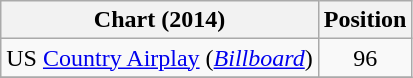<table class="wikitable sortable">
<tr>
<th scope="col">Chart (2014)</th>
<th scope="col">Position</th>
</tr>
<tr>
<td>US <a href='#'>Country Airplay</a> (<em><a href='#'>Billboard</a></em>)</td>
<td align="center">96</td>
</tr>
<tr>
</tr>
</table>
